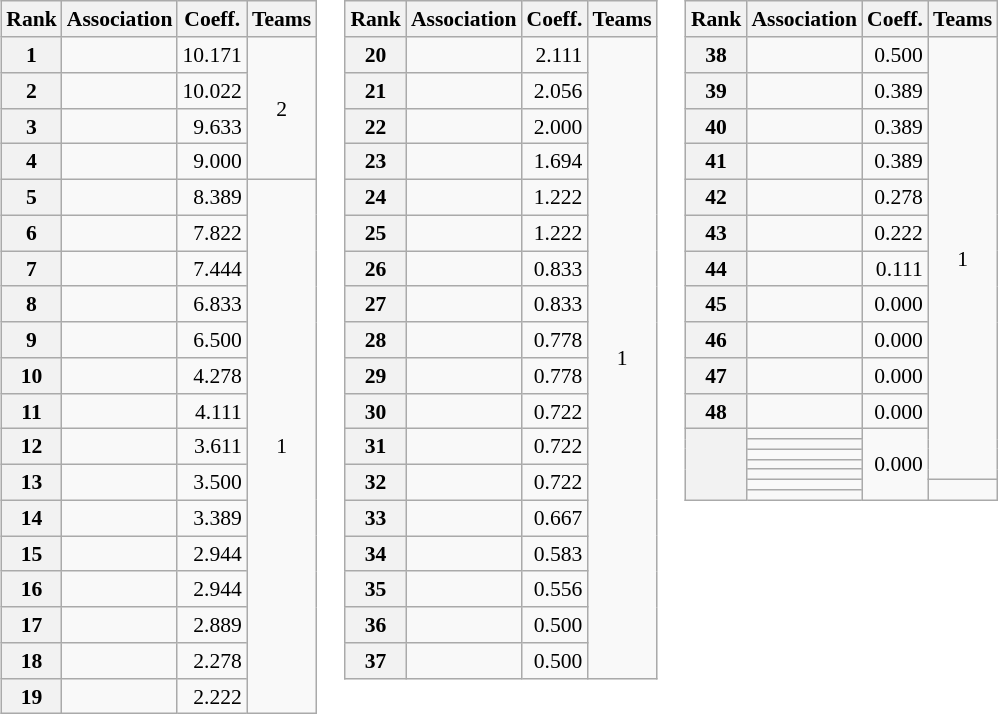<table>
<tr valign=top style="font-size:90%">
<td><br><table class="wikitable">
<tr>
<th>Rank</th>
<th>Association</th>
<th>Coeff.</th>
<th>Teams</th>
</tr>
<tr>
<th>1</th>
<td></td>
<td align=right>10.171</td>
<td align=center rowspan=4>2</td>
</tr>
<tr>
<th>2</th>
<td></td>
<td align=right>10.022</td>
</tr>
<tr>
<th>3</th>
<td></td>
<td align=right>9.633</td>
</tr>
<tr>
<th>4</th>
<td></td>
<td align=right>9.000</td>
</tr>
<tr>
<th>5</th>
<td></td>
<td align=right>8.389</td>
<td align=center rowspan=15>1</td>
</tr>
<tr>
<th>6</th>
<td></td>
<td align=right>7.822</td>
</tr>
<tr>
<th>7</th>
<td></td>
<td align=right>7.444</td>
</tr>
<tr>
<th>8</th>
<td></td>
<td align=right>6.833</td>
</tr>
<tr>
<th>9</th>
<td></td>
<td align=right>6.500</td>
</tr>
<tr>
<th>10</th>
<td></td>
<td align=right>4.278</td>
</tr>
<tr>
<th>11</th>
<td></td>
<td align=right>4.111</td>
</tr>
<tr>
<th>12</th>
<td></td>
<td align=right>3.611</td>
</tr>
<tr>
<th>13</th>
<td></td>
<td align=right>3.500</td>
</tr>
<tr>
<th>14</th>
<td></td>
<td align=right>3.389</td>
</tr>
<tr>
<th>15</th>
<td></td>
<td align=right>2.944</td>
</tr>
<tr>
<th>16</th>
<td></td>
<td align=right>2.944</td>
</tr>
<tr>
<th>17</th>
<td></td>
<td align=right>2.889</td>
</tr>
<tr>
<th>18</th>
<td></td>
<td align=right>2.278</td>
</tr>
<tr>
<th>19</th>
<td></td>
<td align=right>2.222</td>
</tr>
</table>
</td>
<td><br><table class="wikitable">
<tr>
<th>Rank</th>
<th>Association</th>
<th>Coeff.</th>
<th>Teams</th>
</tr>
<tr>
<th>20</th>
<td></td>
<td align=right>2.111</td>
<td align=center rowspan=18>1</td>
</tr>
<tr>
<th>21</th>
<td></td>
<td align=right>2.056</td>
</tr>
<tr>
<th>22</th>
<td></td>
<td align=right>2.000</td>
</tr>
<tr>
<th>23</th>
<td></td>
<td align=right>1.694</td>
</tr>
<tr>
<th>24</th>
<td></td>
<td align=right>1.222</td>
</tr>
<tr>
<th>25</th>
<td></td>
<td align=right>1.222</td>
</tr>
<tr>
<th>26</th>
<td></td>
<td align=right>0.833</td>
</tr>
<tr>
<th>27</th>
<td></td>
<td align=right>0.833</td>
</tr>
<tr>
<th>28</th>
<td></td>
<td align=right>0.778</td>
</tr>
<tr>
<th>29</th>
<td></td>
<td align=right>0.778</td>
</tr>
<tr>
<th>30</th>
<td></td>
<td align=right>0.722</td>
</tr>
<tr>
<th>31</th>
<td></td>
<td align=right>0.722</td>
</tr>
<tr>
<th>32</th>
<td></td>
<td align=right>0.722</td>
</tr>
<tr>
<th>33</th>
<td></td>
<td align=right>0.667</td>
</tr>
<tr>
<th>34</th>
<td></td>
<td align=right>0.583</td>
</tr>
<tr>
<th>35</th>
<td></td>
<td align=right>0.556</td>
</tr>
<tr>
<th>36</th>
<td></td>
<td align=right>0.500</td>
</tr>
<tr>
<th>37</th>
<td></td>
<td align=right>0.500</td>
</tr>
</table>
</td>
<td><br><table class="wikitable">
<tr>
<th>Rank</th>
<th>Association</th>
<th>Coeff.</th>
<th>Teams</th>
</tr>
<tr>
<th>38</th>
<td></td>
<td align=right>0.500</td>
<td align=center rowspan=16>1</td>
</tr>
<tr>
<th>39</th>
<td></td>
<td align=right>0.389</td>
</tr>
<tr>
<th>40</th>
<td></td>
<td align=right>0.389</td>
</tr>
<tr>
<th>41</th>
<td></td>
<td align=right>0.389</td>
</tr>
<tr>
<th>42</th>
<td></td>
<td align=right>0.278</td>
</tr>
<tr>
<th>43</th>
<td></td>
<td align=right>0.222</td>
</tr>
<tr>
<th>44</th>
<td></td>
<td align=right>0.111</td>
</tr>
<tr>
<th>45</th>
<td></td>
<td align=right>0.000</td>
</tr>
<tr>
<th>46</th>
<td></td>
<td align=right>0.000</td>
</tr>
<tr>
<th>47</th>
<td></td>
<td align=right>0.000</td>
</tr>
<tr>
<th>48</th>
<td></td>
<td align=right>0.000</td>
</tr>
<tr>
<th rowspan=7></th>
<td></td>
<td align=right rowspan=7>0.000</td>
</tr>
<tr>
<td></td>
</tr>
<tr>
<td></td>
</tr>
<tr>
<td></td>
</tr>
<tr>
<td></td>
</tr>
<tr>
<td></td>
<td align=center rowspan=2></td>
</tr>
<tr>
<td></td>
</tr>
</table>
</td>
</tr>
</table>
